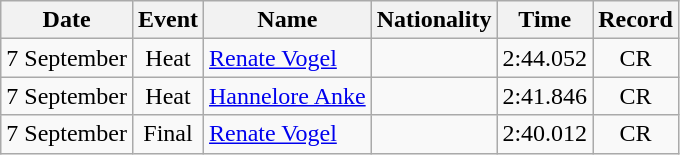<table class=wikitable style=text-align:center>
<tr>
<th>Date</th>
<th>Event</th>
<th>Name</th>
<th>Nationality</th>
<th>Time</th>
<th>Record</th>
</tr>
<tr>
<td>7 September</td>
<td>Heat</td>
<td align=left><a href='#'>Renate Vogel</a></td>
<td align=left></td>
<td>2:44.052</td>
<td>CR</td>
</tr>
<tr>
<td>7 September</td>
<td>Heat</td>
<td align=left><a href='#'>Hannelore Anke</a></td>
<td align=left></td>
<td>2:41.846</td>
<td>CR</td>
</tr>
<tr>
<td>7 September</td>
<td>Final</td>
<td align=left><a href='#'>Renate Vogel</a></td>
<td align=left></td>
<td>2:40.012</td>
<td>CR</td>
</tr>
</table>
